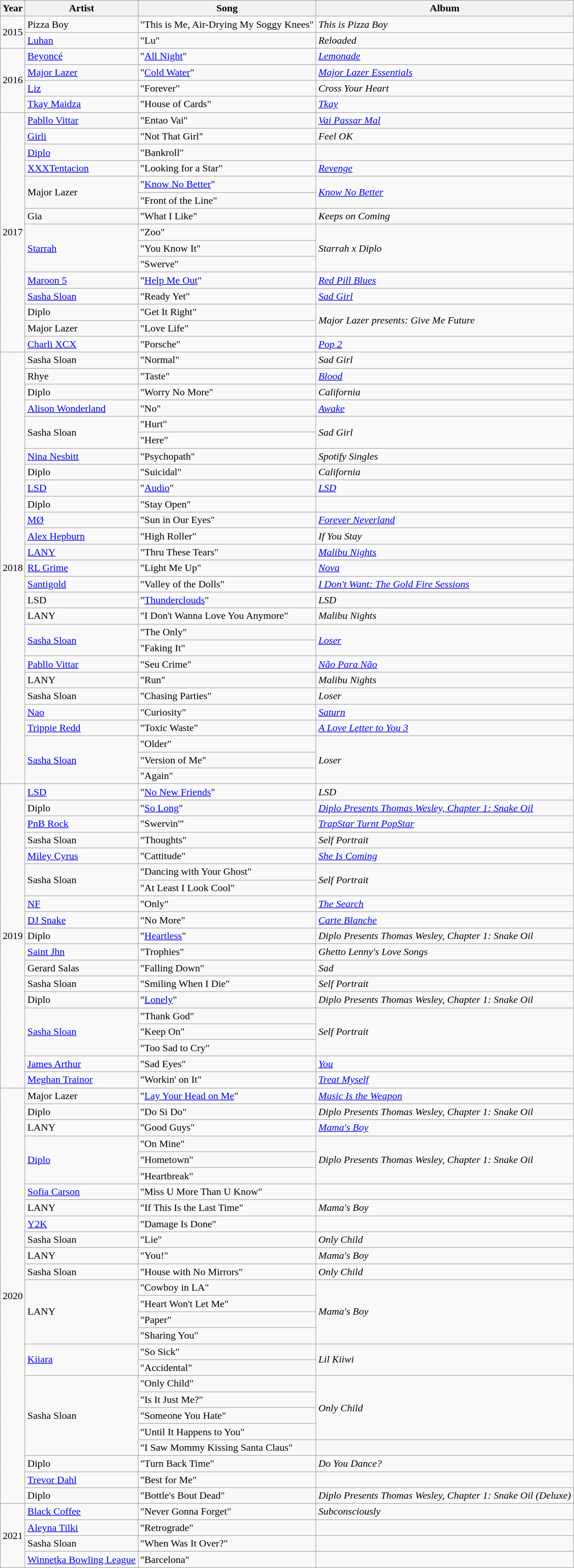<table class="wikitable">
<tr>
<th>Year</th>
<th>Artist</th>
<th>Song</th>
<th>Album</th>
</tr>
<tr>
<td rowspan="2">2015</td>
<td>Pizza Boy</td>
<td>"This is Me, Air-Drying My Soggy Knees"</td>
<td><em>This is Pizza Boy</em></td>
</tr>
<tr>
<td><a href='#'>Luhan</a></td>
<td>"Lu"</td>
<td><em>Reloaded</em></td>
</tr>
<tr>
<td rowspan="4">2016</td>
<td><a href='#'>Beyoncé</a></td>
<td>"<a href='#'>All Night</a>"</td>
<td><em><a href='#'>Lemonade</a></em></td>
</tr>
<tr>
<td><a href='#'>Major Lazer</a></td>
<td>"<a href='#'>Cold Water</a>" </td>
<td><em><a href='#'>Major Lazer Essentials</a></em></td>
</tr>
<tr>
<td><a href='#'>Liz</a></td>
<td>"Forever"</td>
<td><em>Cross Your Heart</em></td>
</tr>
<tr>
<td><a href='#'>Tkay Maidza</a></td>
<td>"House of Cards"</td>
<td><em><a href='#'>Tkay</a></em></td>
</tr>
<tr>
<td rowspan="15">2017</td>
<td><a href='#'>Pabllo Vittar</a></td>
<td>"Entao Vai" </td>
<td><em><a href='#'>Vai Passar Mal</a></em></td>
</tr>
<tr>
<td><a href='#'>Girli</a></td>
<td>"Not That Girl"</td>
<td><em>Feel OK</em></td>
</tr>
<tr>
<td><a href='#'>Diplo</a></td>
<td>"Bankroll" </td>
<td></td>
</tr>
<tr>
<td><a href='#'>XXXTentacion</a></td>
<td>"Looking for a Star"</td>
<td><em><a href='#'>Revenge</a></em></td>
</tr>
<tr>
<td rowspan="2">Major Lazer</td>
<td>"<a href='#'>Know No Better</a>" </td>
<td rowspan="2"><em><a href='#'>Know No Better</a></em></td>
</tr>
<tr>
<td>"Front of the Line" </td>
</tr>
<tr>
<td>Gia</td>
<td>"What I Like"</td>
<td><em>Keeps on Coming</em></td>
</tr>
<tr>
<td rowspan="3"><a href='#'>Starrah</a> </td>
<td>"Zoo"</td>
<td rowspan="3"><em>Starrah x Diplo</em></td>
</tr>
<tr>
<td>"You Know It"</td>
</tr>
<tr>
<td>"Swerve"</td>
</tr>
<tr>
<td><a href='#'>Maroon 5</a></td>
<td>"<a href='#'>Help Me Out</a>" </td>
<td><em><a href='#'>Red Pill Blues</a></em></td>
</tr>
<tr>
<td><a href='#'>Sasha Sloan</a></td>
<td>"Ready Yet"</td>
<td><em><a href='#'>Sad Girl</a></em></td>
</tr>
<tr>
<td>Diplo</td>
<td>"Get It Right" </td>
<td rowspan="2"><em>Major Lazer presents: Give Me Future</em></td>
</tr>
<tr>
<td>Major Lazer</td>
<td>"Love Life" </td>
</tr>
<tr>
<td><a href='#'>Charli XCX</a></td>
<td>"Porsche" </td>
<td><em><a href='#'>Pop 2</a></em></td>
</tr>
<tr>
<td rowspan="27">2018</td>
<td>Sasha Sloan</td>
<td>"Normal"</td>
<td><em>Sad Girl</em></td>
</tr>
<tr>
<td>Rhye</td>
<td>"Taste"</td>
<td><em><a href='#'>Blood</a></em></td>
</tr>
<tr>
<td>Diplo</td>
<td>"Worry No More" </td>
<td><em>California</em></td>
</tr>
<tr>
<td><a href='#'>Alison Wonderland</a></td>
<td>"No"</td>
<td><em><a href='#'>Awake</a></em></td>
</tr>
<tr>
<td rowspan="2">Sasha Sloan</td>
<td>"Hurt"</td>
<td rowspan="2"><em>Sad Girl</em></td>
</tr>
<tr>
<td>"Here"</td>
</tr>
<tr>
<td><a href='#'>Nina Nesbitt</a></td>
<td>"Psychopath" </td>
<td><em>Spotify Singles</em></td>
</tr>
<tr>
<td>Diplo</td>
<td>"Suicidal" </td>
<td><em>California</em></td>
</tr>
<tr>
<td><a href='#'>LSD</a></td>
<td>"<a href='#'>Audio</a>"</td>
<td><em><a href='#'>LSD</a></em></td>
</tr>
<tr>
<td>Diplo</td>
<td>"Stay Open" </td>
<td></td>
</tr>
<tr>
<td><a href='#'>MØ</a></td>
<td>"Sun in Our Eyes" </td>
<td><em><a href='#'>Forever Neverland</a></em></td>
</tr>
<tr>
<td><a href='#'>Alex Hepburn</a></td>
<td>"High Roller"</td>
<td><em>If You Stay</em></td>
</tr>
<tr>
<td><a href='#'>LANY</a></td>
<td>"Thru These Tears"</td>
<td><em><a href='#'>Malibu Nights</a></em></td>
</tr>
<tr>
<td><a href='#'>RL Grime</a></td>
<td>"Light Me Up" </td>
<td><em><a href='#'>Nova</a></em></td>
</tr>
<tr>
<td><a href='#'>Santigold</a></td>
<td>"Valley of the Dolls"</td>
<td><em><a href='#'>I Don't Want: The Gold Fire Sessions</a></em></td>
</tr>
<tr>
<td>LSD</td>
<td>"<a href='#'>Thunderclouds</a>"</td>
<td><em>LSD</em></td>
</tr>
<tr>
<td>LANY</td>
<td>"I Don't Wanna Love You Anymore"</td>
<td><em>Malibu Nights</em></td>
</tr>
<tr>
<td rowspan="2"><a href='#'>Sasha Sloan</a></td>
<td>"The Only"</td>
<td rowspan="2"><em><a href='#'>Loser</a></em></td>
</tr>
<tr>
<td>"Faking It"</td>
</tr>
<tr>
<td><a href='#'>Pabllo Vittar</a></td>
<td>"Seu Crime"</td>
<td><em><a href='#'>Não Para Não</a></em></td>
</tr>
<tr>
<td>LANY</td>
<td>"Run"</td>
<td><em>Malibu Nights</em></td>
</tr>
<tr>
<td>Sasha Sloan</td>
<td>"Chasing Parties"</td>
<td><em>Loser</em></td>
</tr>
<tr>
<td><a href='#'>Nao</a></td>
<td>"Curiosity"</td>
<td><em><a href='#'>Saturn</a></em></td>
</tr>
<tr>
<td><a href='#'>Trippie Redd</a></td>
<td>"Toxic Waste"</td>
<td><em><a href='#'>A Love Letter to You 3</a></em></td>
</tr>
<tr>
<td rowspan="3"><a href='#'>Sasha Sloan</a></td>
<td>"Older"</td>
<td rowspan="3"><em>Loser</em></td>
</tr>
<tr>
<td>"Version of Me"</td>
</tr>
<tr>
<td>"Again"</td>
</tr>
<tr>
<td rowspan="19">2019</td>
<td><a href='#'>LSD</a></td>
<td>"<a href='#'>No New Friends</a>"</td>
<td><em>LSD</em></td>
</tr>
<tr>
<td>Diplo</td>
<td>"<a href='#'>So Long</a>" </td>
<td><em><a href='#'>Diplo Presents Thomas Wesley, Chapter 1: Snake Oil</a></em></td>
</tr>
<tr>
<td><a href='#'>PnB Rock</a></td>
<td>"Swervin'" </td>
<td><em><a href='#'>TrapStar Turnt PopStar</a></em></td>
</tr>
<tr>
<td>Sasha Sloan</td>
<td>"Thoughts"</td>
<td><em>Self Portrait</em></td>
</tr>
<tr>
<td><a href='#'>Miley Cyrus</a></td>
<td>"Cattitude" </td>
<td><em><a href='#'>She Is Coming</a></em></td>
</tr>
<tr>
<td rowspan="2">Sasha Sloan</td>
<td>"Dancing with Your Ghost"</td>
<td rowspan="2"><em>Self Portrait</em></td>
</tr>
<tr>
<td>"At Least I Look Cool"</td>
</tr>
<tr>
<td><a href='#'>NF</a></td>
<td>"Only" </td>
<td><em><a href='#'>The Search</a></em></td>
</tr>
<tr>
<td><a href='#'>DJ Snake</a></td>
<td>"No More" </td>
<td><em><a href='#'>Carte Blanche</a></em></td>
</tr>
<tr>
<td>Diplo</td>
<td>"<a href='#'>Heartless</a>" </td>
<td><em>Diplo Presents Thomas Wesley, Chapter 1: Snake Oil</em></td>
</tr>
<tr>
<td><a href='#'>Saint Jhn</a></td>
<td>"Trophies"</td>
<td><em>Ghetto Lenny's Love Songs</em></td>
</tr>
<tr>
<td>Gerard Salas</td>
<td>"Falling Down"</td>
<td><em>Sad</em></td>
</tr>
<tr>
<td>Sasha Sloan</td>
<td>"Smiling When I Die"</td>
<td><em>Self Portrait</em></td>
</tr>
<tr>
<td>Diplo</td>
<td>"<a href='#'>Lonely</a>" </td>
<td><em>Diplo Presents Thomas Wesley, Chapter 1: Snake Oil</em></td>
</tr>
<tr>
<td rowspan="3"><a href='#'>Sasha Sloan</a></td>
<td>"Thank God"</td>
<td rowspan="3"><em>Self Portrait</em></td>
</tr>
<tr>
<td>"Keep On"</td>
</tr>
<tr>
<td>"Too Sad to Cry"</td>
</tr>
<tr>
<td><a href='#'>James Arthur</a></td>
<td>"Sad Eyes"</td>
<td><em><a href='#'>You</a></em></td>
</tr>
<tr>
<td><a href='#'>Meghan Trainor</a></td>
<td>"Workin' on It" </td>
<td><em><a href='#'>Treat Myself</a></em></td>
</tr>
<tr>
<td rowspan="26">2020</td>
<td>Major Lazer</td>
<td>"<a href='#'>Lay Your Head on Me</a>" </td>
<td><em><a href='#'>Music Is the Weapon</a></em></td>
</tr>
<tr>
<td>Diplo</td>
<td>"Do Si Do" </td>
<td><em>Diplo Presents Thomas Wesley, Chapter 1: Snake Oil</em></td>
</tr>
<tr>
<td>LANY</td>
<td>"Good Guys"</td>
<td><em><a href='#'>Mama's Boy</a></em></td>
</tr>
<tr>
<td rowspan="3"><a href='#'>Diplo</a></td>
<td>"On Mine" </td>
<td rowspan="3"><em>Diplo Presents Thomas Wesley, Chapter 1: Snake Oil</em></td>
</tr>
<tr>
<td>"Hometown" </td>
</tr>
<tr>
<td>"Heartbreak" </td>
</tr>
<tr>
<td><a href='#'>Sofia Carson</a></td>
<td>"Miss U More Than U Know" </td>
<td></td>
</tr>
<tr>
<td>LANY</td>
<td>"If This Is the Last Time"</td>
<td><em>Mama's Boy</em></td>
</tr>
<tr>
<td><a href='#'>Y2K</a></td>
<td>"Damage Is Done" </td>
<td></td>
</tr>
<tr>
<td>Sasha Sloan</td>
<td>"Lie"</td>
<td><em>Only Child</em></td>
</tr>
<tr>
<td>LANY</td>
<td>"You!"</td>
<td><em>Mama's Boy</em></td>
</tr>
<tr>
<td>Sasha Sloan</td>
<td>"House with No Mirrors"</td>
<td><em>Only Child</em></td>
</tr>
<tr>
<td rowspan="4">LANY</td>
<td>"Cowboy in LA"</td>
<td rowspan="4"><em>Mama's Boy</em></td>
</tr>
<tr>
<td>"Heart Won't Let Me"</td>
</tr>
<tr>
<td>"Paper"</td>
</tr>
<tr>
<td>"Sharing You"</td>
</tr>
<tr>
<td rowspan="2"><a href='#'>Kiiara</a></td>
<td>"So Sick" </td>
<td rowspan="2"><em>Lil Kiiwi</em></td>
</tr>
<tr>
<td>"Accidental"</td>
</tr>
<tr>
<td rowspan="5">Sasha Sloan</td>
<td>"Only Child"</td>
<td rowspan="4"><em>Only Child</em></td>
</tr>
<tr>
<td>"Is It Just Me?"</td>
</tr>
<tr>
<td>"Someone You Hate"</td>
</tr>
<tr>
<td>"Until It Happens to You"</td>
</tr>
<tr>
<td>"I Saw Mommy Kissing Santa Claus"</td>
<td></td>
</tr>
<tr>
<td>Diplo</td>
<td>"Turn Back Time" </td>
<td><em>Do You Dance?</em></td>
</tr>
<tr>
<td><a href='#'>Trevor Dahl</a></td>
<td>"Best for Me"</td>
<td></td>
</tr>
<tr>
<td>Diplo</td>
<td>"Bottle's Bout Dead" </td>
<td><em>Diplo Presents Thomas Wesley, Chapter 1: Snake Oil (Deluxe)</em></td>
</tr>
<tr>
<td rowspan="4">2021</td>
<td><a href='#'>Black Coffee</a></td>
<td>"Never Gonna Forget" </td>
<td><em>Subconsciously</em></td>
</tr>
<tr>
<td><a href='#'>Aleyna Tilki</a></td>
<td>"Retrograde"</td>
<td></td>
</tr>
<tr>
<td>Sasha Sloan</td>
<td>"When Was It Over?"</td>
<td></td>
</tr>
<tr>
<td><a href='#'>Winnetka Bowling League</a></td>
<td>"Barcelona" </td>
<td></td>
</tr>
</table>
